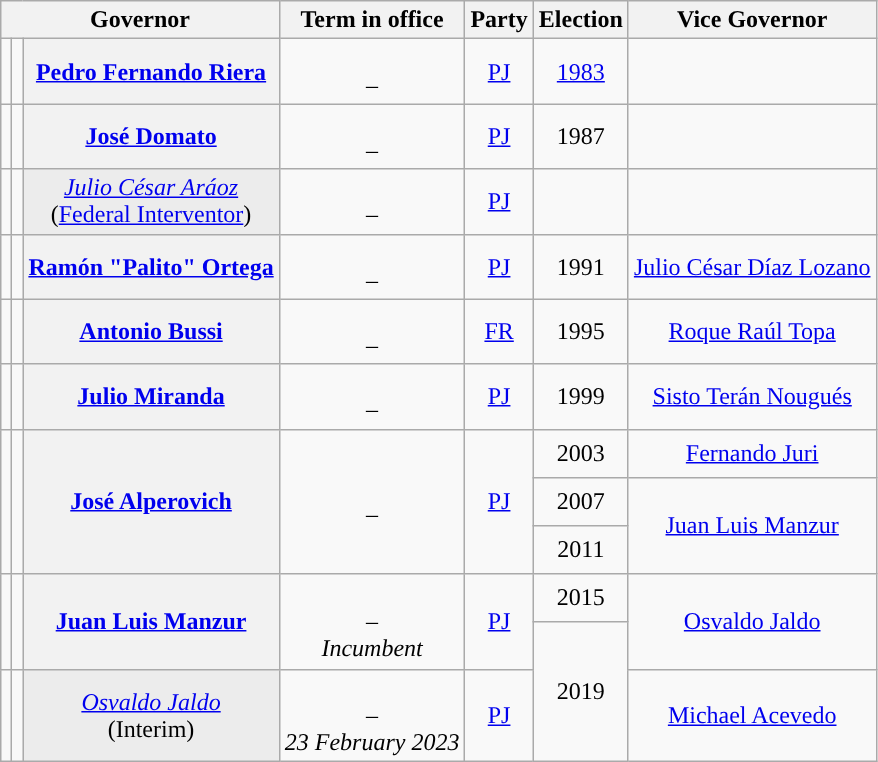<table class="wikitable sortable" style="text-align: center;">
<tr>
<th scope="col" colspan="3">Governor</th>
<th scope="col">Term in office</th>
<th scope="col">Party</th>
<th scope="col">Election</th>
<th scope="col">Vice Governor</th>
</tr>
<tr style="height:2em;">
<td data-sort-value="Riera, Pedro Fernando"></td>
<td style="background:"></td>
<th scope="row"><a href='#'>Pedro Fernando Riera</a></th>
<td><br>–<br></td>
<td><a href='#'>PJ</a></td>
<td><a href='#'>1983</a></td>
<td></td>
</tr>
<tr style="height:2em;">
<td data-sort-value="Domato, José"></td>
<td style="background:"></td>
<th scope="row"><a href='#'>José Domato</a></th>
<td><br>–<br></td>
<td><a href='#'>PJ</a></td>
<td>1987</td>
<td></td>
</tr>
<tr style="height:2em;">
<td data-sort-value="Aráoz, Julio César"></td>
<td style="background:"></td>
<td style="background:#ececec;" scope="row"><em><a href='#'>Julio César Aráoz</a></em><br>(<a href='#'>Federal Interventor</a>)</td>
<td><br>–<br></td>
<td><a href='#'>PJ</a></td>
<td></td>
</tr>
<tr style="height:2em;">
<td data-sort-value="Ortega, Ramón Bautista"></td>
<td style="background:"></td>
<th scope="row"><a href='#'>Ramón "Palito" Ortega</a></th>
<td><br>–<br></td>
<td><a href='#'>PJ</a></td>
<td>1991</td>
<td scope="row"><a href='#'>Julio César Díaz Lozano</a></td>
</tr>
<tr style="height:2em;">
<td data-sort-value="Bussi, Antonio Domingo"></td>
<td style="background:"></td>
<th scope="row"><a href='#'>Antonio Bussi</a></th>
<td><br>–<br></td>
<td><a href='#'>FR</a></td>
<td>1995</td>
<td scope="row"><a href='#'>Roque Raúl Topa</a></td>
</tr>
<tr style="height:2em;">
<td data-sort-value="Miranda, Julio"></td>
<td style="background:"></td>
<th scope="row"><a href='#'>Julio Miranda</a></th>
<td><br>–<br></td>
<td><a href='#'>PJ</a></td>
<td>1999</td>
<td scope="row"><a href='#'>Sisto Terán Nougués</a></td>
</tr>
<tr style="height:2em;">
<td rowspan="3" data-sort-value="Alperovich, José"></td>
<td rowspan="3" style="background:"></td>
<th rowspan="3" scope="row"><a href='#'>José Alperovich</a></th>
<td rowspan="3"><br>–<br></td>
<td rowspan="3"><a href='#'>PJ</a></td>
<td>2003</td>
<td data-sort-value="Juri, Fernando"><a href='#'>Fernando Juri</a></td>
</tr>
<tr style="height:2em;">
<td>2007</td>
<td rowspan="2" data-sort-value="Manzur, Juan Luis"><a href='#'>Juan Luis Manzur</a></td>
</tr>
<tr style="height:2em;">
<td>2011</td>
</tr>
<tr style="height:2em;">
<td rowspan="2" data-sort-value="Manzur, Juan Luis"></td>
<td rowspan="2" style="background:"></td>
<th rowspan="2" scope="row"><a href='#'>Juan Luis Manzur</a></th>
<td rowspan="2"><br>–<br><em>Incumbent</em></td>
<td rowspan="2"><a href='#'>PJ</a></td>
<td>2015</td>
<td rowspan="2" data-sort-value="Jaldo, Osvaldo"><a href='#'>Osvaldo Jaldo</a></td>
</tr>
<tr style="height:2em;">
<td rowspan="2">2019</td>
</tr>
<tr style="height:2em;">
<td data-sort-value="Jaldo, Osvaldo"></td>
<td style="background:"></td>
<td style="background:#ececec;" scope="row"><em><a href='#'>Osvaldo Jaldo</a></em><br>(Interim)</td>
<td><br>–<br><em>23 February 2023</em></td>
<td><a href='#'>PJ</a></td>
<td><a href='#'>Michael Acevedo</a></td>
</tr>
</table>
